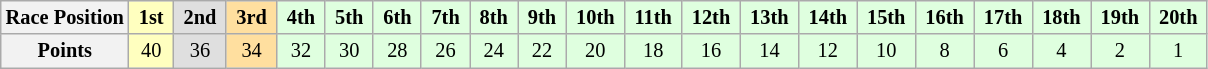<table class="wikitable" style="font-size:85%; text-align:center">
<tr>
<th>Race Position</th>
<td style="background:#ffffbf;"> <strong>1st</strong> </td>
<td style="background:#dfdfdf;"> <strong>2nd</strong> </td>
<td style="background:#ffdf9f;"> <strong>3rd</strong> </td>
<td style="background:#dfffdf;"> <strong>4th</strong> </td>
<td style="background:#dfffdf;"> <strong>5th</strong> </td>
<td style="background:#dfffdf;"> <strong>6th</strong> </td>
<td style="background:#dfffdf;"> <strong>7th</strong> </td>
<td style="background:#dfffdf;"> <strong>8th</strong> </td>
<td style="background:#dfffdf;"> <strong>9th</strong> </td>
<td style="background:#dfffdf;"> <strong>10th</strong> </td>
<td style="background:#dfffdf;"> <strong>11th</strong> </td>
<td style="background:#dfffdf;"> <strong>12th</strong> </td>
<td style="background:#dfffdf;"> <strong>13th</strong> </td>
<td style="background:#dfffdf;"> <strong>14th</strong> </td>
<td style="background:#dfffdf;"> <strong>15th</strong> </td>
<td style="background:#dfffdf;"> <strong>16th</strong> </td>
<td style="background:#dfffdf;"> <strong>17th</strong> </td>
<td style="background:#dfffdf;"> <strong>18th</strong> </td>
<td style="background:#dfffdf;"> <strong>19th</strong> </td>
<td style="background:#dfffdf;"> <strong>20th</strong> </td>
</tr>
<tr>
<th>Points</th>
<td style="background:#ffffbf;">40</td>
<td style="background:#dfdfdf;">36</td>
<td style="background:#ffdf9f;">34</td>
<td style="background:#dfffdf;">32</td>
<td style="background:#dfffdf;">30</td>
<td style="background:#dfffdf;">28</td>
<td style="background:#dfffdf;">26</td>
<td style="background:#dfffdf;">24</td>
<td style="background:#dfffdf;">22</td>
<td style="background:#dfffdf;">20</td>
<td style="background:#dfffdf;">18</td>
<td style="background:#dfffdf;">16</td>
<td style="background:#dfffdf;">14</td>
<td style="background:#dfffdf;">12</td>
<td style="background:#dfffdf;">10</td>
<td style="background:#dfffdf;">8</td>
<td style="background:#dfffdf;">6</td>
<td style="background:#dfffdf;">4</td>
<td style="background:#dfffdf;">2</td>
<td style="background:#dfffdf;">1</td>
</tr>
</table>
